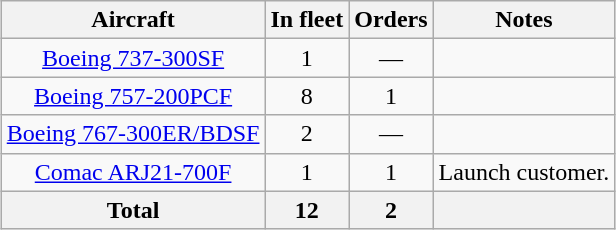<table class="wikitable" style="margin-left:auto; margin-right:auto; text-align:center;">
<tr>
<th>Aircraft</th>
<th>In fleet</th>
<th>Orders</th>
<th>Notes</th>
</tr>
<tr>
<td><a href='#'>Boeing 737-300SF</a></td>
<td>1</td>
<td>—</td>
<td></td>
</tr>
<tr>
<td><a href='#'>Boeing 757-200PCF</a></td>
<td>8</td>
<td>1</td>
<td></td>
</tr>
<tr>
<td><a href='#'>Boeing 767-300ER/BDSF</a></td>
<td>2</td>
<td>—</td>
<td></td>
</tr>
<tr>
<td><a href='#'>Comac ARJ21-700F</a></td>
<td>1</td>
<td>1</td>
<td>Launch customer.</td>
</tr>
<tr>
<th>Total</th>
<th>12</th>
<th>2</th>
<th></th>
</tr>
</table>
